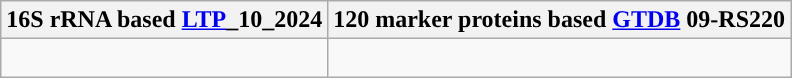<table class="wikitable">
<tr>
<th colspan=1>16S rRNA based <a href='#'>LTP</a>_10_2024</th>
<th colspan=1>120 marker proteins based <a href='#'>GTDB</a> 09-RS220</th>
</tr>
<tr>
<td style="vertical-align:top"><br></td>
<td><br></td>
</tr>
</table>
